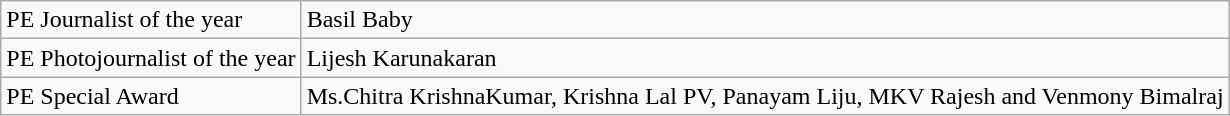<table class="wikitable">
<tr>
<td>PE Journalist of the year</td>
<td>Basil Baby</td>
</tr>
<tr>
<td>PE Photojournalist of the year</td>
<td>Lijesh Karunakaran</td>
</tr>
<tr>
<td>PE Special Award</td>
<td>Ms.Chitra KrishnaKumar, Krishna Lal PV, Panayam Liju, MKV Rajesh and Venmony Bimalraj</td>
</tr>
</table>
